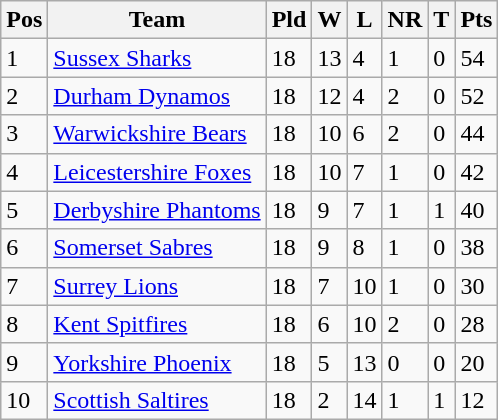<table class="wikitable">
<tr>
<th>Pos</th>
<th>Team</th>
<th>Pld</th>
<th>W</th>
<th>L</th>
<th>NR</th>
<th>T</th>
<th>Pts</th>
</tr>
<tr>
<td>1</td>
<td><a href='#'>Sussex Sharks</a></td>
<td>18</td>
<td>13</td>
<td>4</td>
<td>1</td>
<td>0</td>
<td>54</td>
</tr>
<tr>
<td>2</td>
<td><a href='#'>Durham Dynamos</a></td>
<td>18</td>
<td>12</td>
<td>4</td>
<td>2</td>
<td>0</td>
<td>52</td>
</tr>
<tr>
<td>3</td>
<td><a href='#'>Warwickshire Bears</a></td>
<td>18</td>
<td>10</td>
<td>6</td>
<td>2</td>
<td>0</td>
<td>44</td>
</tr>
<tr>
<td>4</td>
<td><a href='#'>Leicestershire Foxes</a></td>
<td>18</td>
<td>10</td>
<td>7</td>
<td>1</td>
<td>0</td>
<td>42</td>
</tr>
<tr>
<td>5</td>
<td><a href='#'>Derbyshire Phantoms</a></td>
<td>18</td>
<td>9</td>
<td>7</td>
<td>1</td>
<td>1</td>
<td>40</td>
</tr>
<tr>
<td>6</td>
<td><a href='#'>Somerset Sabres</a></td>
<td>18</td>
<td>9</td>
<td>8</td>
<td>1</td>
<td>0</td>
<td>38</td>
</tr>
<tr>
<td>7</td>
<td><a href='#'>Surrey Lions</a></td>
<td>18</td>
<td>7</td>
<td>10</td>
<td>1</td>
<td>0</td>
<td>30</td>
</tr>
<tr>
<td>8</td>
<td><a href='#'>Kent Spitfires</a></td>
<td>18</td>
<td>6</td>
<td>10</td>
<td>2</td>
<td>0</td>
<td>28</td>
</tr>
<tr>
<td>9</td>
<td><a href='#'>Yorkshire Phoenix</a></td>
<td>18</td>
<td>5</td>
<td>13</td>
<td>0</td>
<td>0</td>
<td>20</td>
</tr>
<tr>
<td>10</td>
<td><a href='#'>Scottish Saltires</a></td>
<td>18</td>
<td>2</td>
<td>14</td>
<td>1</td>
<td>1</td>
<td>12</td>
</tr>
</table>
